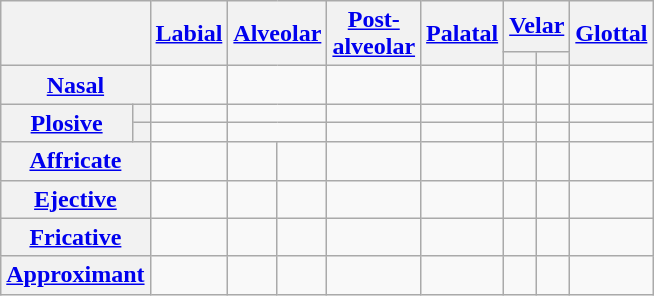<table class="wikitable" style="text-align:center;">
<tr>
<th rowspan="2" colspan="2"></th>
<th rowspan="2"><a href='#'>Labial</a></th>
<th rowspan="2" colspan="2"><a href='#'>Alveolar</a></th>
<th rowspan="2"><a href='#'>Post-<br>alveolar</a></th>
<th rowspan="2"><a href='#'>Palatal</a></th>
<th colspan="2"><a href='#'>Velar</a></th>
<th rowspan="2"><a href='#'>Glottal</a></th>
</tr>
<tr>
<th></th>
<th></th>
</tr>
<tr>
<th colspan="2"><a href='#'>Nasal</a></th>
<td></td>
<td colspan="2"></td>
<td></td>
<td></td>
<td></td>
<td></td>
<td></td>
</tr>
<tr>
<th rowspan="2"><a href='#'>Plosive</a></th>
<th></th>
<td></td>
<td colspan="2"></td>
<td></td>
<td></td>
<td></td>
<td></td>
<td></td>
</tr>
<tr>
<th></th>
<td></td>
<td colspan="2"></td>
<td></td>
<td></td>
<td></td>
<td></td>
<td></td>
</tr>
<tr>
<th colspan="2"><a href='#'>Affricate</a></th>
<td></td>
<td></td>
<td></td>
<td></td>
<td></td>
<td></td>
<td></td>
<td></td>
</tr>
<tr>
<th colspan="2"><a href='#'>Ejective</a></th>
<td></td>
<td></td>
<td></td>
<td></td>
<td></td>
<td></td>
<td></td>
<td></td>
</tr>
<tr>
<th colspan="2"><a href='#'>Fricative</a></th>
<td></td>
<td></td>
<td></td>
<td></td>
<td></td>
<td></td>
<td></td>
<td></td>
</tr>
<tr>
<th colspan="2"><a href='#'>Approximant</a></th>
<td></td>
<td></td>
<td></td>
<td></td>
<td></td>
<td></td>
<td></td>
<td></td>
</tr>
</table>
